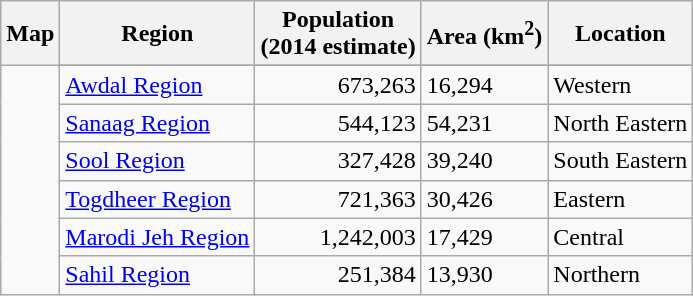<table class="wikitable sortable">
<tr>
<th>Map</th>
<th>Region</th>
<th>Population<br>(2014 estimate)</th>
<th>Area (km<sup>2</sup>)</th>
<th>Location</th>
</tr>
<tr>
<td rowspan="9"></td>
</tr>
<tr>
</tr>
<tr>
<td><a href='#'>Awdal Region</a></td>
<td align="right">673,263</td>
<td>16,294</td>
<td>Western</td>
</tr>
<tr>
<td><a href='#'>Sanaag Region</a></td>
<td align="right">544,123</td>
<td>54,231</td>
<td>North Eastern</td>
</tr>
<tr>
<td><a href='#'>Sool Region</a></td>
<td align="right">327,428</td>
<td>39,240</td>
<td>South Eastern</td>
</tr>
<tr>
<td><a href='#'>Togdheer Region</a></td>
<td align="right">721,363</td>
<td>30,426</td>
<td>Eastern</td>
</tr>
<tr>
<td><a href='#'>Marodi Jeh Region</a></td>
<td align="right">1,242,003</td>
<td>17,429</td>
<td>Central</td>
</tr>
<tr>
<td><a href='#'>Sahil Region</a></td>
<td align="right">251,384</td>
<td>13,930</td>
<td>Northern</td>
</tr>
</table>
